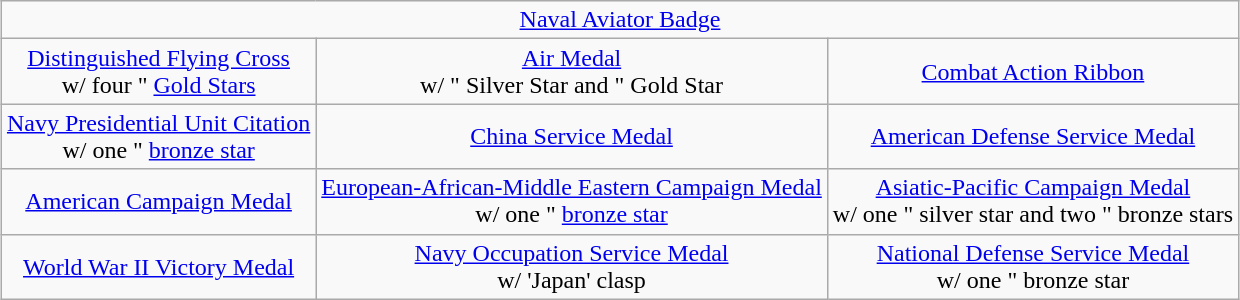<table class="wikitable" style="margin:1em auto; text-align:center;">
<tr>
<td colspan="3"><a href='#'>Naval Aviator Badge</a></td>
</tr>
<tr>
<td><a href='#'>Distinguished Flying Cross</a><br>w/ four " <a href='#'>Gold Stars</a></td>
<td><a href='#'>Air Medal</a><br>w/ " Silver Star and " Gold Star</td>
<td><a href='#'>Combat Action Ribbon</a></td>
</tr>
<tr>
<td><a href='#'>Navy Presidential Unit Citation</a><br>w/ one " <a href='#'>bronze star</a></td>
<td><a href='#'>China Service Medal</a></td>
<td><a href='#'>American Defense Service Medal</a></td>
</tr>
<tr>
<td><a href='#'>American Campaign Medal</a></td>
<td><a href='#'>European-African-Middle Eastern Campaign Medal</a><br>w/ one " <a href='#'>bronze star</a></td>
<td><a href='#'>Asiatic-Pacific Campaign Medal</a><br>w/ one " silver star and two " bronze stars</td>
</tr>
<tr>
<td><a href='#'>World War II Victory Medal</a></td>
<td><a href='#'>Navy Occupation Service Medal</a><br>w/ 'Japan' clasp</td>
<td><a href='#'>National Defense Service Medal</a><br>w/ one " bronze star</td>
</tr>
</table>
